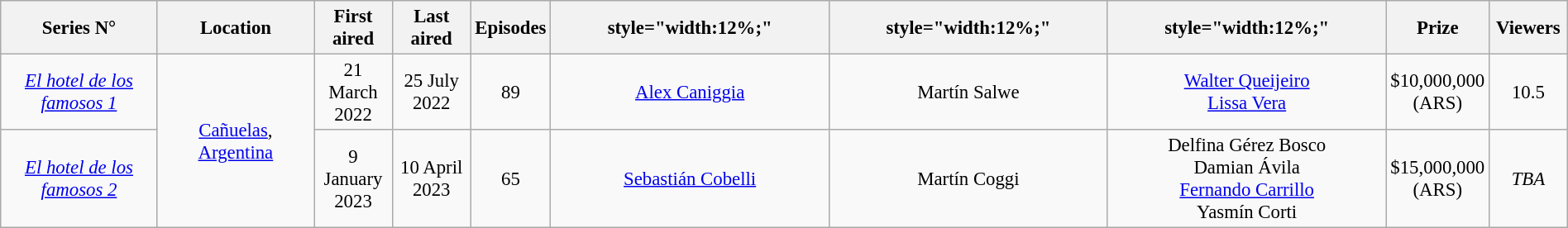<table class="wikitable mw-collapsible" style="font-size:95%; text-align:center; width:100%">
<tr>
<th style="width:10%;">Series N°</th>
<th style="width:10%;">Location</th>
<th style="width:5%;">First aired</th>
<th style="width:5%;">Last aired</th>
<th style="width:5%;">Episodes</th>
<th>style="width:12%;" </th>
<th>style="width:12%;"</th>
<th>style="width:12%;"</th>
<th style="width:5%;">Prize</th>
<th style="width:5%;">Viewers</th>
</tr>
<tr>
<td><em><a href='#'>El hotel de los famosos 1</a></em></td>
<td rowspan="2"><a href='#'>Cañuelas</a>, <a href='#'>Argentina</a></td>
<td>21 March 2022</td>
<td>25 July 2022</td>
<td>89</td>
<td><a href='#'>Alex Caniggia</a></td>
<td>Martín Salwe</td>
<td><a href='#'>Walter Queijeiro</a> <br> <a href='#'>Lissa Vera</a></td>
<td align="center">$10,000,000 (ARS)</td>
<td>10.5</td>
</tr>
<tr>
<td><em><a href='#'>El hotel de los famosos 2</a></em></td>
<td>9 January 2023</td>
<td>10 April 2023</td>
<td>65</td>
<td><a href='#'>Sebastián Cobelli</a></td>
<td>Martín Coggi</td>
<td>Delfina Gérez Bosco <br> Damian Ávila<br> <a href='#'>Fernando Carrillo</a> <br> Yasmín Corti</td>
<td>$15,000,000 (ARS)</td>
<td><em>TBA</em></td>
</tr>
</table>
